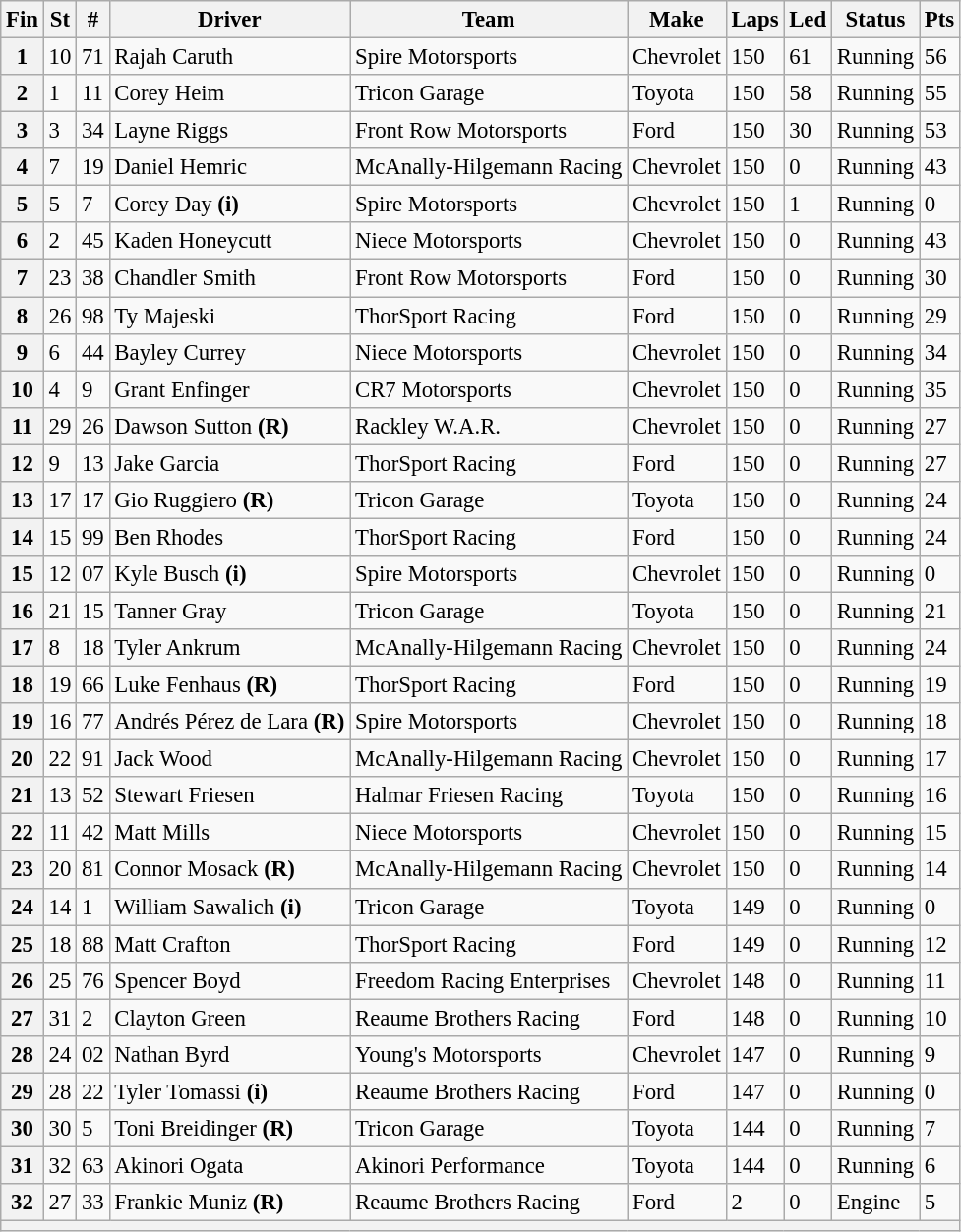<table class="wikitable" style="font-size:95%">
<tr>
<th>Fin</th>
<th>St</th>
<th>#</th>
<th>Driver</th>
<th>Team</th>
<th>Make</th>
<th>Laps</th>
<th>Led</th>
<th>Status</th>
<th>Pts</th>
</tr>
<tr>
<th>1</th>
<td>10</td>
<td>71</td>
<td>Rajah Caruth</td>
<td>Spire Motorsports</td>
<td>Chevrolet</td>
<td>150</td>
<td>61</td>
<td>Running</td>
<td>56</td>
</tr>
<tr>
<th>2</th>
<td>1</td>
<td>11</td>
<td>Corey Heim</td>
<td>Tricon Garage</td>
<td>Toyota</td>
<td>150</td>
<td>58</td>
<td>Running</td>
<td>55</td>
</tr>
<tr>
<th>3</th>
<td>3</td>
<td>34</td>
<td>Layne Riggs</td>
<td>Front Row Motorsports</td>
<td>Ford</td>
<td>150</td>
<td>30</td>
<td>Running</td>
<td>53</td>
</tr>
<tr>
<th>4</th>
<td>7</td>
<td>19</td>
<td>Daniel Hemric</td>
<td>McAnally-Hilgemann Racing</td>
<td>Chevrolet</td>
<td>150</td>
<td>0</td>
<td>Running</td>
<td>43</td>
</tr>
<tr>
<th>5</th>
<td>5</td>
<td>7</td>
<td>Corey Day <strong>(i)</strong></td>
<td>Spire Motorsports</td>
<td>Chevrolet</td>
<td>150</td>
<td>1</td>
<td>Running</td>
<td>0</td>
</tr>
<tr>
<th>6</th>
<td>2</td>
<td>45</td>
<td>Kaden Honeycutt</td>
<td>Niece Motorsports</td>
<td>Chevrolet</td>
<td>150</td>
<td>0</td>
<td>Running</td>
<td>43</td>
</tr>
<tr>
<th>7</th>
<td>23</td>
<td>38</td>
<td>Chandler Smith</td>
<td>Front Row Motorsports</td>
<td>Ford</td>
<td>150</td>
<td>0</td>
<td>Running</td>
<td>30</td>
</tr>
<tr>
<th>8</th>
<td>26</td>
<td>98</td>
<td>Ty Majeski</td>
<td>ThorSport Racing</td>
<td>Ford</td>
<td>150</td>
<td>0</td>
<td>Running</td>
<td>29</td>
</tr>
<tr>
<th>9</th>
<td>6</td>
<td>44</td>
<td>Bayley Currey</td>
<td>Niece Motorsports</td>
<td>Chevrolet</td>
<td>150</td>
<td>0</td>
<td>Running</td>
<td>34</td>
</tr>
<tr>
<th>10</th>
<td>4</td>
<td>9</td>
<td>Grant Enfinger</td>
<td>CR7 Motorsports</td>
<td>Chevrolet</td>
<td>150</td>
<td>0</td>
<td>Running</td>
<td>35</td>
</tr>
<tr>
<th>11</th>
<td>29</td>
<td>26</td>
<td>Dawson Sutton <strong>(R)</strong></td>
<td>Rackley W.A.R.</td>
<td>Chevrolet</td>
<td>150</td>
<td>0</td>
<td>Running</td>
<td>27</td>
</tr>
<tr>
<th>12</th>
<td>9</td>
<td>13</td>
<td>Jake Garcia</td>
<td>ThorSport Racing</td>
<td>Ford</td>
<td>150</td>
<td>0</td>
<td>Running</td>
<td>27</td>
</tr>
<tr>
<th>13</th>
<td>17</td>
<td>17</td>
<td>Gio Ruggiero <strong>(R)</strong></td>
<td>Tricon Garage</td>
<td>Toyota</td>
<td>150</td>
<td>0</td>
<td>Running</td>
<td>24</td>
</tr>
<tr>
<th>14</th>
<td>15</td>
<td>99</td>
<td>Ben Rhodes</td>
<td>ThorSport Racing</td>
<td>Ford</td>
<td>150</td>
<td>0</td>
<td>Running</td>
<td>24</td>
</tr>
<tr>
<th>15</th>
<td>12</td>
<td>07</td>
<td>Kyle Busch <strong>(i)</strong></td>
<td>Spire Motorsports</td>
<td>Chevrolet</td>
<td>150</td>
<td>0</td>
<td>Running</td>
<td>0</td>
</tr>
<tr>
<th>16</th>
<td>21</td>
<td>15</td>
<td>Tanner Gray</td>
<td>Tricon Garage</td>
<td>Toyota</td>
<td>150</td>
<td>0</td>
<td>Running</td>
<td>21</td>
</tr>
<tr>
<th>17</th>
<td>8</td>
<td>18</td>
<td>Tyler Ankrum</td>
<td>McAnally-Hilgemann Racing</td>
<td>Chevrolet</td>
<td>150</td>
<td>0</td>
<td>Running</td>
<td>24</td>
</tr>
<tr>
<th>18</th>
<td>19</td>
<td>66</td>
<td>Luke Fenhaus <strong>(R)</strong></td>
<td>ThorSport Racing</td>
<td>Ford</td>
<td>150</td>
<td>0</td>
<td>Running</td>
<td>19</td>
</tr>
<tr>
<th>19</th>
<td>16</td>
<td>77</td>
<td>Andrés Pérez de Lara <strong>(R)</strong></td>
<td>Spire Motorsports</td>
<td>Chevrolet</td>
<td>150</td>
<td>0</td>
<td>Running</td>
<td>18</td>
</tr>
<tr>
<th>20</th>
<td>22</td>
<td>91</td>
<td>Jack Wood</td>
<td>McAnally-Hilgemann Racing</td>
<td>Chevrolet</td>
<td>150</td>
<td>0</td>
<td>Running</td>
<td>17</td>
</tr>
<tr>
<th>21</th>
<td>13</td>
<td>52</td>
<td>Stewart Friesen</td>
<td>Halmar Friesen Racing</td>
<td>Toyota</td>
<td>150</td>
<td>0</td>
<td>Running</td>
<td>16</td>
</tr>
<tr>
<th>22</th>
<td>11</td>
<td>42</td>
<td>Matt Mills</td>
<td>Niece Motorsports</td>
<td>Chevrolet</td>
<td>150</td>
<td>0</td>
<td>Running</td>
<td>15</td>
</tr>
<tr>
<th>23</th>
<td>20</td>
<td>81</td>
<td>Connor Mosack <strong>(R)</strong></td>
<td>McAnally-Hilgemann Racing</td>
<td>Chevrolet</td>
<td>150</td>
<td>0</td>
<td>Running</td>
<td>14</td>
</tr>
<tr>
<th>24</th>
<td>14</td>
<td>1</td>
<td>William Sawalich <strong>(i)</strong></td>
<td>Tricon Garage</td>
<td>Toyota</td>
<td>149</td>
<td>0</td>
<td>Running</td>
<td>0</td>
</tr>
<tr>
<th>25</th>
<td>18</td>
<td>88</td>
<td>Matt Crafton</td>
<td>ThorSport Racing</td>
<td>Ford</td>
<td>149</td>
<td>0</td>
<td>Running</td>
<td>12</td>
</tr>
<tr>
<th>26</th>
<td>25</td>
<td>76</td>
<td>Spencer Boyd</td>
<td>Freedom Racing Enterprises</td>
<td>Chevrolet</td>
<td>148</td>
<td>0</td>
<td>Running</td>
<td>11</td>
</tr>
<tr>
<th>27</th>
<td>31</td>
<td>2</td>
<td>Clayton Green</td>
<td>Reaume Brothers Racing</td>
<td>Ford</td>
<td>148</td>
<td>0</td>
<td>Running</td>
<td>10</td>
</tr>
<tr>
<th>28</th>
<td>24</td>
<td>02</td>
<td>Nathan Byrd</td>
<td>Young's Motorsports</td>
<td>Chevrolet</td>
<td>147</td>
<td>0</td>
<td>Running</td>
<td>9</td>
</tr>
<tr>
<th>29</th>
<td>28</td>
<td>22</td>
<td>Tyler Tomassi <strong>(i)</strong></td>
<td>Reaume Brothers Racing</td>
<td>Ford</td>
<td>147</td>
<td>0</td>
<td>Running</td>
<td>0</td>
</tr>
<tr>
<th>30</th>
<td>30</td>
<td>5</td>
<td>Toni Breidinger <strong>(R)</strong></td>
<td>Tricon Garage</td>
<td>Toyota</td>
<td>144</td>
<td>0</td>
<td>Running</td>
<td>7</td>
</tr>
<tr>
<th>31</th>
<td>32</td>
<td>63</td>
<td>Akinori Ogata</td>
<td>Akinori Performance</td>
<td>Toyota</td>
<td>144</td>
<td>0</td>
<td>Running</td>
<td>6</td>
</tr>
<tr>
<th>32</th>
<td>27</td>
<td>33</td>
<td>Frankie Muniz <strong>(R)</strong></td>
<td>Reaume Brothers Racing</td>
<td>Ford</td>
<td>2</td>
<td>0</td>
<td>Engine</td>
<td>5</td>
</tr>
<tr>
<th colspan="10"></th>
</tr>
</table>
